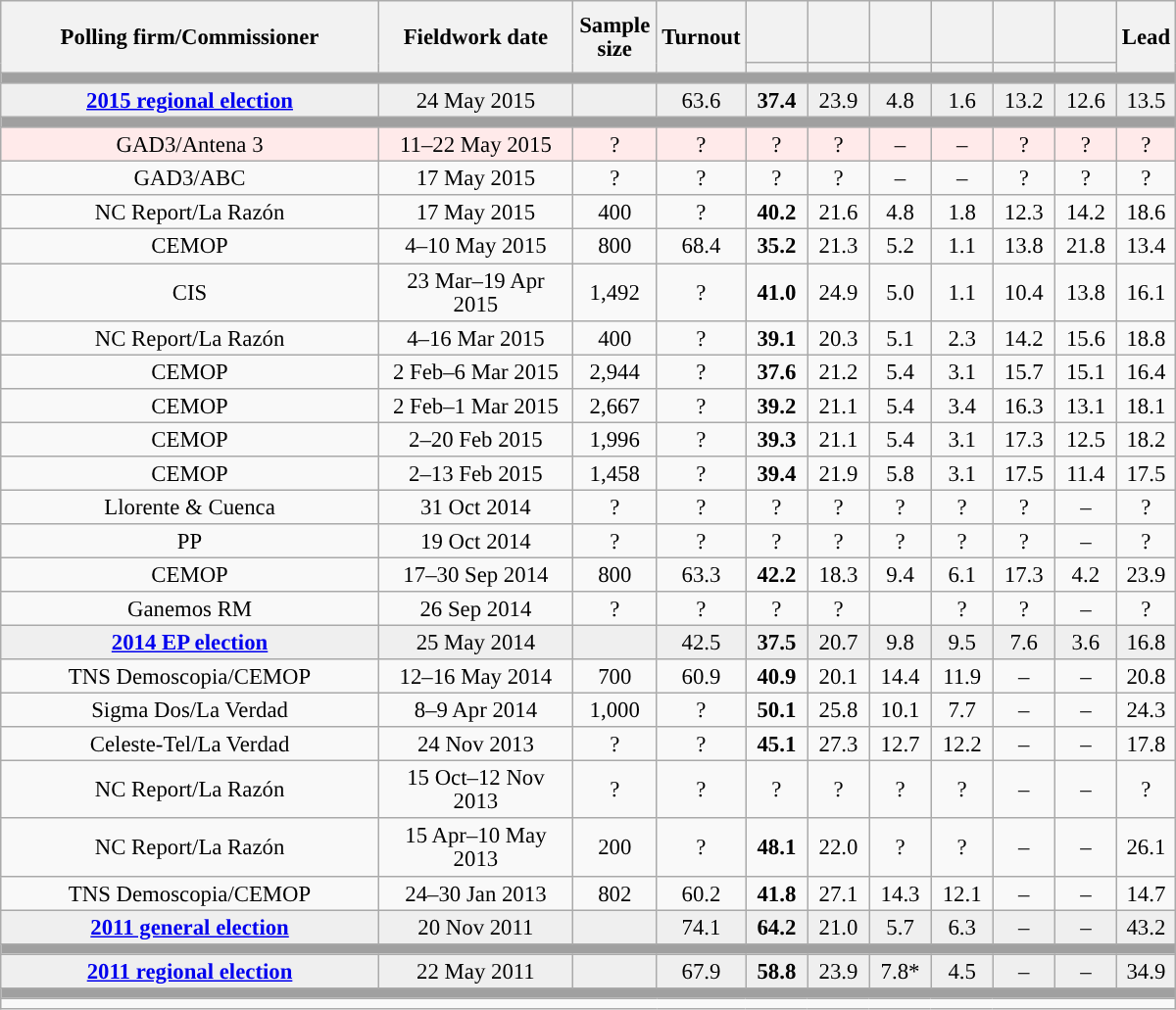<table class="wikitable collapsible collapsed" style="text-align:center; font-size:95%; line-height:16px;">
<tr style="height:42px;">
<th style="width:250px;" rowspan="2">Polling firm/Commissioner</th>
<th style="width:125px;" rowspan="2">Fieldwork date</th>
<th style="width:50px;" rowspan="2">Sample size</th>
<th style="width:45px;" rowspan="2">Turnout</th>
<th style="width:35px;"></th>
<th style="width:35px;"></th>
<th style="width:35px;"></th>
<th style="width:35px;"></th>
<th style="width:35px;"></th>
<th style="width:35px;"></th>
<th style="width:30px;" rowspan="2">Lead</th>
</tr>
<tr>
<th style="color:inherit;background:"></th>
<th style="color:inherit;background:"></th>
<th style="color:inherit;background:"></th>
<th style="color:inherit;background:"></th>
<th style="color:inherit;background:"></th>
<th style="color:inherit;background:"></th>
</tr>
<tr>
<td colspan="11" style="background:#A0A0A0"></td>
</tr>
<tr style="background:#EFEFEF;">
<td><strong><a href='#'>2015 regional election</a></strong></td>
<td>24 May 2015</td>
<td></td>
<td>63.6</td>
<td><strong>37.4</strong><br></td>
<td>23.9<br></td>
<td>4.8<br></td>
<td>1.6<br></td>
<td>13.2<br></td>
<td>12.6<br></td>
<td style="background:">13.5</td>
</tr>
<tr>
<td colspan="11" style="background:#A0A0A0"></td>
</tr>
<tr style="background:#FFEAEA;">
<td>GAD3/Antena 3</td>
<td>11–22 May 2015</td>
<td>?</td>
<td>?</td>
<td>?<br></td>
<td>?<br></td>
<td>–</td>
<td>–</td>
<td>?<br></td>
<td>?<br></td>
<td style="background:">?</td>
</tr>
<tr>
<td>GAD3/ABC</td>
<td>17 May 2015</td>
<td>?</td>
<td>?</td>
<td>?<br></td>
<td>?<br></td>
<td>–</td>
<td>–</td>
<td>?<br></td>
<td>?<br></td>
<td style="background:">?</td>
</tr>
<tr>
<td>NC Report/La Razón</td>
<td>17 May 2015</td>
<td>400</td>
<td>?</td>
<td><strong>40.2</strong><br></td>
<td>21.6<br></td>
<td>4.8<br></td>
<td>1.8<br></td>
<td>12.3<br></td>
<td>14.2<br></td>
<td style="background:">18.6</td>
</tr>
<tr>
<td>CEMOP</td>
<td>4–10 May 2015</td>
<td>800</td>
<td>68.4</td>
<td><strong>35.2</strong><br></td>
<td>21.3<br></td>
<td>5.2<br></td>
<td>1.1<br></td>
<td>13.8<br></td>
<td>21.8<br></td>
<td style="background:">13.4</td>
</tr>
<tr>
<td>CIS</td>
<td>23 Mar–19 Apr 2015</td>
<td>1,492</td>
<td>?</td>
<td><strong>41.0</strong><br></td>
<td>24.9<br></td>
<td>5.0<br></td>
<td>1.1<br></td>
<td>10.4<br></td>
<td>13.8<br></td>
<td style="background:">16.1</td>
</tr>
<tr>
<td>NC Report/La Razón</td>
<td>4–16 Mar 2015</td>
<td>400</td>
<td>?</td>
<td><strong>39.1</strong><br></td>
<td>20.3<br></td>
<td>5.1<br></td>
<td>2.3<br></td>
<td>14.2<br></td>
<td>15.6<br></td>
<td style="background:">18.8</td>
</tr>
<tr>
<td>CEMOP</td>
<td>2 Feb–6 Mar 2015</td>
<td>2,944</td>
<td>?</td>
<td><strong>37.6</strong><br></td>
<td>21.2<br></td>
<td>5.4<br></td>
<td>3.1<br></td>
<td>15.7<br></td>
<td>15.1<br></td>
<td style="background:">16.4</td>
</tr>
<tr>
<td>CEMOP</td>
<td>2 Feb–1 Mar 2015</td>
<td>2,667</td>
<td>?</td>
<td><strong>39.2</strong></td>
<td>21.1</td>
<td>5.4</td>
<td>3.4</td>
<td>16.3</td>
<td>13.1</td>
<td style="background:">18.1</td>
</tr>
<tr>
<td>CEMOP</td>
<td>2–20 Feb 2015</td>
<td>1,996</td>
<td>?</td>
<td><strong>39.3</strong></td>
<td>21.1</td>
<td>5.4</td>
<td>3.1</td>
<td>17.3</td>
<td>12.5</td>
<td style="background:">18.2</td>
</tr>
<tr>
<td>CEMOP</td>
<td>2–13 Feb 2015</td>
<td>1,458</td>
<td>?</td>
<td><strong>39.4</strong><br></td>
<td>21.9<br></td>
<td>5.8<br></td>
<td>3.1<br></td>
<td>17.5<br></td>
<td>11.4<br></td>
<td style="background:">17.5</td>
</tr>
<tr>
<td>Llorente & Cuenca</td>
<td>31 Oct 2014</td>
<td>?</td>
<td>?</td>
<td>?<br></td>
<td>?<br></td>
<td>?<br></td>
<td>?<br></td>
<td>?<br></td>
<td>–</td>
<td style="background:">?</td>
</tr>
<tr>
<td>PP</td>
<td>19 Oct 2014</td>
<td>?</td>
<td>?</td>
<td>?<br></td>
<td>?<br></td>
<td>?<br></td>
<td>?<br></td>
<td>?<br></td>
<td>–</td>
<td style="background:">?</td>
</tr>
<tr>
<td>CEMOP</td>
<td>17–30 Sep 2014</td>
<td>800</td>
<td>63.3</td>
<td><strong>42.2</strong></td>
<td>18.3</td>
<td>9.4</td>
<td>6.1</td>
<td>17.3</td>
<td>4.2</td>
<td style="background:">23.9</td>
</tr>
<tr>
<td>Ganemos RM</td>
<td>26 Sep 2014</td>
<td>?</td>
<td>?</td>
<td>?<br></td>
<td>?<br></td>
<td></td>
<td>?<br></td>
<td>?<br></td>
<td>–</td>
<td style="background:">?</td>
</tr>
<tr style="background:#EFEFEF;">
<td><strong><a href='#'>2014 EP election</a></strong></td>
<td>25 May 2014</td>
<td></td>
<td>42.5</td>
<td><strong>37.5</strong><br></td>
<td>20.7<br></td>
<td>9.8<br></td>
<td>9.5<br></td>
<td>7.6<br></td>
<td>3.6<br></td>
<td style="background:">16.8</td>
</tr>
<tr>
<td>TNS Demoscopia/CEMOP</td>
<td>12–16 May 2014</td>
<td>700</td>
<td>60.9</td>
<td><strong>40.9</strong></td>
<td>20.1</td>
<td>14.4</td>
<td>11.9</td>
<td>–</td>
<td>–</td>
<td style="background:">20.8</td>
</tr>
<tr>
<td>Sigma Dos/La Verdad</td>
<td>8–9 Apr 2014</td>
<td>1,000</td>
<td>?</td>
<td><strong>50.1</strong><br></td>
<td>25.8<br></td>
<td>10.1<br></td>
<td>7.7<br></td>
<td>–</td>
<td>–</td>
<td style="background:">24.3</td>
</tr>
<tr>
<td>Celeste-Tel/La Verdad</td>
<td>24 Nov 2013</td>
<td>?</td>
<td>?</td>
<td><strong>45.1</strong><br></td>
<td>27.3<br></td>
<td>12.7<br></td>
<td>12.2<br></td>
<td>–</td>
<td>–</td>
<td style="background:">17.8</td>
</tr>
<tr>
<td>NC Report/La Razón</td>
<td>15 Oct–12 Nov 2013</td>
<td>?</td>
<td>?</td>
<td>?<br></td>
<td>?<br></td>
<td>?<br></td>
<td>?<br></td>
<td>–</td>
<td>–</td>
<td style="background:">?</td>
</tr>
<tr>
<td>NC Report/La Razón</td>
<td>15 Apr–10 May 2013</td>
<td>200</td>
<td>?</td>
<td><strong>48.1</strong><br></td>
<td>22.0<br></td>
<td>?<br></td>
<td>?<br></td>
<td>–</td>
<td>–</td>
<td style="background:">26.1</td>
</tr>
<tr>
<td>TNS Demoscopia/CEMOP</td>
<td>24–30 Jan 2013</td>
<td>802</td>
<td>60.2</td>
<td><strong>41.8</strong></td>
<td>27.1</td>
<td>14.3</td>
<td>12.1</td>
<td>–</td>
<td>–</td>
<td style="background:">14.7</td>
</tr>
<tr style="background:#EFEFEF;">
<td><strong><a href='#'>2011 general election</a></strong></td>
<td>20 Nov 2011</td>
<td></td>
<td>74.1</td>
<td><strong>64.2</strong></td>
<td>21.0</td>
<td>5.7</td>
<td>6.3</td>
<td>–</td>
<td>–</td>
<td style="background:">43.2</td>
</tr>
<tr>
<td colspan="11" style="background:#A0A0A0"></td>
</tr>
<tr style="background:#EFEFEF;">
<td><strong><a href='#'>2011 regional election</a></strong></td>
<td>22 May 2011</td>
<td></td>
<td>67.9</td>
<td><strong>58.8</strong><br></td>
<td>23.9<br></td>
<td>7.8*<br></td>
<td>4.5<br></td>
<td>–</td>
<td>–</td>
<td style="background:">34.9</td>
</tr>
<tr>
<td colspan="11" style="background:#A0A0A0"></td>
</tr>
<tr>
<td align="left" colspan="11"></td>
</tr>
</table>
